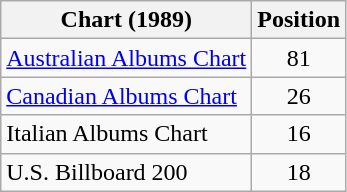<table class="wikitable sortable" style="text-align:center">
<tr>
<th>Chart (1989)</th>
<th>Position</th>
</tr>
<tr>
<td align="left"><a href='#'>Australian Albums Chart</a></td>
<td>81</td>
</tr>
<tr>
<td align="left"><a href='#'>Canadian Albums Chart</a></td>
<td>26</td>
</tr>
<tr>
<td align="left">Italian Albums Chart</td>
<td>16</td>
</tr>
<tr>
<td align="left">U.S. Billboard 200</td>
<td>18</td>
</tr>
</table>
